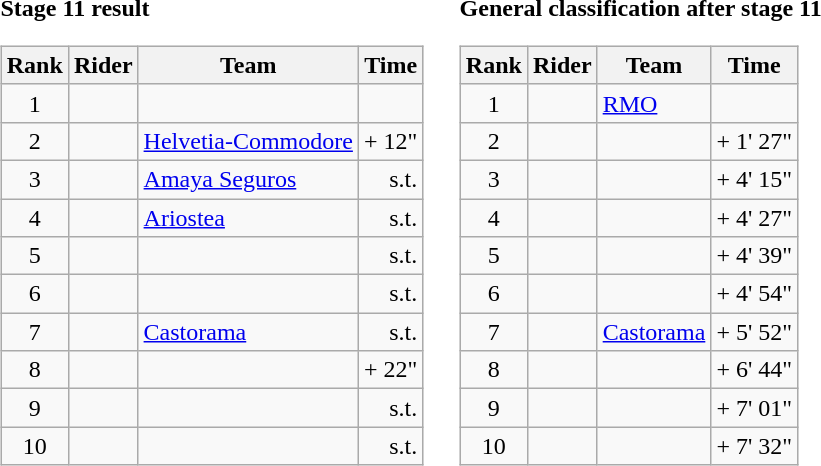<table>
<tr>
<td><strong>Stage 11 result</strong><br><table class="wikitable">
<tr>
<th scope="col">Rank</th>
<th scope="col">Rider</th>
<th scope="col">Team</th>
<th scope="col">Time</th>
</tr>
<tr>
<td style="text-align:center;">1</td>
<td></td>
<td></td>
<td style="text-align:right;"></td>
</tr>
<tr>
<td style="text-align:center;">2</td>
<td></td>
<td><a href='#'>Helvetia-Commodore</a></td>
<td style="text-align:right;">+ 12"</td>
</tr>
<tr>
<td style="text-align:center;">3</td>
<td></td>
<td><a href='#'>Amaya Seguros</a></td>
<td style="text-align:right;">s.t.</td>
</tr>
<tr>
<td style="text-align:center;">4</td>
<td></td>
<td><a href='#'>Ariostea</a></td>
<td style="text-align:right;">s.t.</td>
</tr>
<tr>
<td style="text-align:center;">5</td>
<td></td>
<td></td>
<td style="text-align:right;">s.t.</td>
</tr>
<tr>
<td style="text-align:center;">6</td>
<td></td>
<td></td>
<td style="text-align:right;">s.t.</td>
</tr>
<tr>
<td style="text-align:center;">7</td>
<td></td>
<td><a href='#'>Castorama</a></td>
<td style="text-align:right;">s.t.</td>
</tr>
<tr>
<td style="text-align:center;">8</td>
<td></td>
<td></td>
<td style="text-align:right;">+ 22"</td>
</tr>
<tr>
<td style="text-align:center;">9</td>
<td></td>
<td></td>
<td style="text-align:right;">s.t.</td>
</tr>
<tr>
<td style="text-align:center;">10</td>
<td></td>
<td></td>
<td style="text-align:right;">s.t.</td>
</tr>
</table>
</td>
<td></td>
<td><strong>General classification after stage 11</strong><br><table class="wikitable">
<tr>
<th scope="col">Rank</th>
<th scope="col">Rider</th>
<th scope="col">Team</th>
<th scope="col">Time</th>
</tr>
<tr>
<td style="text-align:center;">1</td>
<td> </td>
<td><a href='#'>RMO</a></td>
<td style="text-align:right;"></td>
</tr>
<tr>
<td style="text-align:center;">2</td>
<td></td>
<td></td>
<td style="text-align:right;">+ 1' 27"</td>
</tr>
<tr>
<td style="text-align:center;">3</td>
<td></td>
<td></td>
<td style="text-align:right;">+ 4' 15"</td>
</tr>
<tr>
<td style="text-align:center;">4</td>
<td></td>
<td></td>
<td style="text-align:right;">+ 4' 27"</td>
</tr>
<tr>
<td style="text-align:center;">5</td>
<td></td>
<td></td>
<td style="text-align:right;">+ 4' 39"</td>
</tr>
<tr>
<td style="text-align:center;">6</td>
<td></td>
<td></td>
<td style="text-align:right;">+ 4' 54"</td>
</tr>
<tr>
<td style="text-align:center;">7</td>
<td></td>
<td><a href='#'>Castorama</a></td>
<td style="text-align:right;">+ 5' 52"</td>
</tr>
<tr>
<td style="text-align:center;">8</td>
<td></td>
<td></td>
<td style="text-align:right;">+ 6' 44"</td>
</tr>
<tr>
<td style="text-align:center;">9</td>
<td></td>
<td></td>
<td style="text-align:right;">+ 7' 01"</td>
</tr>
<tr>
<td style="text-align:center;">10</td>
<td></td>
<td></td>
<td style="text-align:right;">+ 7' 32"</td>
</tr>
</table>
</td>
</tr>
</table>
